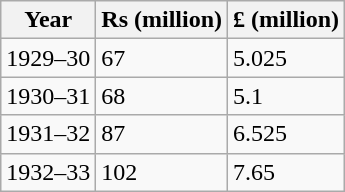<table class="wikitable">
<tr>
<th>Year</th>
<th>Rs (million)</th>
<th>£ (million)</th>
</tr>
<tr>
<td>1929–30</td>
<td>67</td>
<td>5.025</td>
</tr>
<tr>
<td>1930–31</td>
<td>68</td>
<td>5.1</td>
</tr>
<tr>
<td>1931–32</td>
<td>87</td>
<td>6.525</td>
</tr>
<tr>
<td>1932–33</td>
<td>102</td>
<td>7.65</td>
</tr>
</table>
